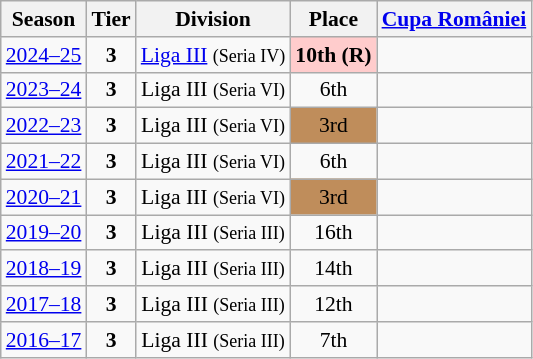<table class="wikitable" style="text-align:center; font-size:90%">
<tr>
<th>Season</th>
<th>Tier</th>
<th>Division</th>
<th>Place</th>
<th><a href='#'>Cupa României</a></th>
</tr>
<tr>
<td><a href='#'>2024–25</a></td>
<td><strong>3</strong></td>
<td><a href='#'>Liga III</a> <small>(Seria IV)</small></td>
<td align=center bgcolor=#FFCCCC><strong>10th (R)</strong></td>
<td></td>
</tr>
<tr>
<td><a href='#'>2023–24</a></td>
<td><strong>3</strong></td>
<td>Liga III <small>(Seria VI)</small></td>
<td>6th</td>
<td></td>
</tr>
<tr>
<td><a href='#'>2022–23</a></td>
<td><strong>3</strong></td>
<td>Liga III <small>(Seria VI)</small></td>
<td align=center bgcolor=#BF8D5B>3rd</td>
<td></td>
</tr>
<tr>
<td><a href='#'>2021–22</a></td>
<td><strong>3</strong></td>
<td>Liga III <small>(Seria VI)</small></td>
<td>6th</td>
<td></td>
</tr>
<tr>
<td><a href='#'>2020–21</a></td>
<td><strong>3</strong></td>
<td>Liga III <small>(Seria VI)</small></td>
<td align=center bgcolor=BF8D5B>3rd</td>
<td></td>
</tr>
<tr>
<td><a href='#'>2019–20</a></td>
<td><strong>3</strong></td>
<td>Liga III <small>(Seria III)</small></td>
<td>16th</td>
<td></td>
</tr>
<tr>
<td><a href='#'>2018–19</a></td>
<td><strong>3</strong></td>
<td>Liga III <small>(Seria III)</small></td>
<td>14th</td>
<td></td>
</tr>
<tr>
<td><a href='#'>2017–18</a></td>
<td><strong>3</strong></td>
<td>Liga III <small>(Seria III)</small></td>
<td>12th</td>
<td></td>
</tr>
<tr>
<td><a href='#'>2016–17</a></td>
<td><strong>3</strong></td>
<td>Liga III <small>(Seria III)</small></td>
<td>7th</td>
<td></td>
</tr>
</table>
